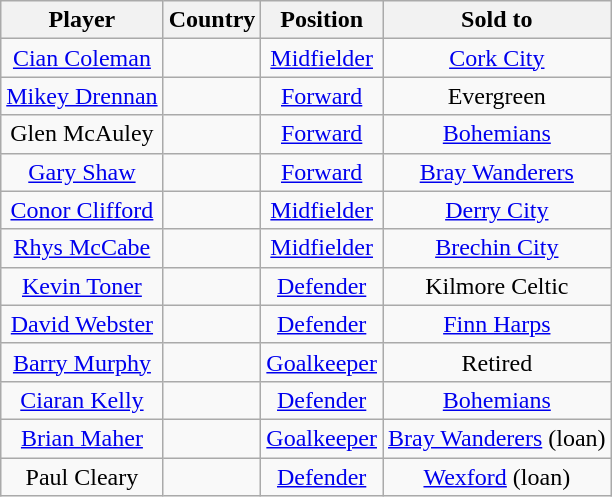<table class="wikitable" style="text-align:center">
<tr>
<th>Player</th>
<th>Country</th>
<th>Position</th>
<th>Sold to</th>
</tr>
<tr>
<td><a href='#'>Cian Coleman</a></td>
<td></td>
<td><a href='#'>Midfielder</a></td>
<td> <a href='#'>Cork City</a></td>
</tr>
<tr>
<td><a href='#'>Mikey Drennan</a></td>
<td></td>
<td><a href='#'>Forward</a></td>
<td> Evergreen</td>
</tr>
<tr>
<td>Glen McAuley</td>
<td></td>
<td><a href='#'>Forward</a></td>
<td> <a href='#'>Bohemians</a></td>
</tr>
<tr>
<td><a href='#'>Gary Shaw</a></td>
<td></td>
<td><a href='#'>Forward</a></td>
<td> <a href='#'>Bray Wanderers</a></td>
</tr>
<tr>
<td><a href='#'>Conor Clifford</a></td>
<td></td>
<td><a href='#'>Midfielder</a></td>
<td> <a href='#'>Derry City</a></td>
</tr>
<tr>
<td><a href='#'>Rhys McCabe</a></td>
<td></td>
<td><a href='#'>Midfielder</a></td>
<td> <a href='#'>Brechin City</a></td>
</tr>
<tr>
<td><a href='#'>Kevin Toner</a></td>
<td></td>
<td><a href='#'>Defender</a></td>
<td> Kilmore Celtic</td>
</tr>
<tr>
<td><a href='#'>David Webster</a></td>
<td></td>
<td><a href='#'>Defender</a></td>
<td> <a href='#'>Finn Harps</a></td>
</tr>
<tr>
<td><a href='#'>Barry Murphy</a></td>
<td></td>
<td><a href='#'>Goalkeeper</a></td>
<td>Retired</td>
</tr>
<tr>
<td><a href='#'>Ciaran Kelly</a></td>
<td></td>
<td><a href='#'>Defender</a></td>
<td> <a href='#'>Bohemians</a></td>
</tr>
<tr>
<td><a href='#'>Brian Maher</a></td>
<td></td>
<td><a href='#'>Goalkeeper</a></td>
<td> <a href='#'>Bray Wanderers</a> (loan)</td>
</tr>
<tr>
<td>Paul Cleary</td>
<td></td>
<td><a href='#'>Defender</a></td>
<td> <a href='#'>Wexford</a> (loan)</td>
</tr>
</table>
